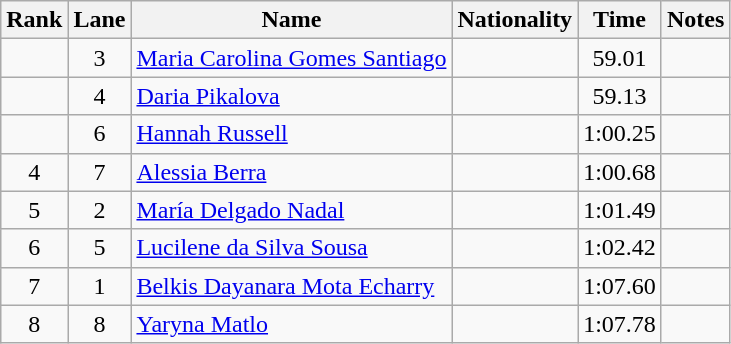<table class="wikitable sortable" style="text-align:center">
<tr>
<th>Rank</th>
<th>Lane</th>
<th>Name</th>
<th>Nationality</th>
<th>Time</th>
<th>Notes</th>
</tr>
<tr>
<td></td>
<td>3</td>
<td align=left><a href='#'>Maria Carolina Gomes Santiago</a></td>
<td align=left></td>
<td>59.01</td>
<td></td>
</tr>
<tr>
<td></td>
<td>4</td>
<td align=left><a href='#'>Daria Pikalova</a></td>
<td align=left></td>
<td>59.13</td>
<td></td>
</tr>
<tr>
<td></td>
<td>6</td>
<td align=left><a href='#'>Hannah Russell</a></td>
<td align=left></td>
<td>1:00.25</td>
<td></td>
</tr>
<tr>
<td>4</td>
<td>7</td>
<td align=left><a href='#'>Alessia Berra</a></td>
<td align=left></td>
<td>1:00.68</td>
<td></td>
</tr>
<tr>
<td>5</td>
<td>2</td>
<td align=left><a href='#'>María Delgado Nadal</a></td>
<td align=left></td>
<td>1:01.49</td>
<td></td>
</tr>
<tr>
<td>6</td>
<td>5</td>
<td align=left><a href='#'>Lucilene da Silva Sousa</a></td>
<td align=left></td>
<td>1:02.42</td>
<td></td>
</tr>
<tr>
<td>7</td>
<td>1</td>
<td align=left><a href='#'>Belkis Dayanara Mota Echarry</a></td>
<td align=left></td>
<td>1:07.60</td>
<td></td>
</tr>
<tr>
<td>8</td>
<td>8</td>
<td align=left><a href='#'>Yaryna Matlo</a></td>
<td align=left></td>
<td>1:07.78</td>
<td></td>
</tr>
</table>
